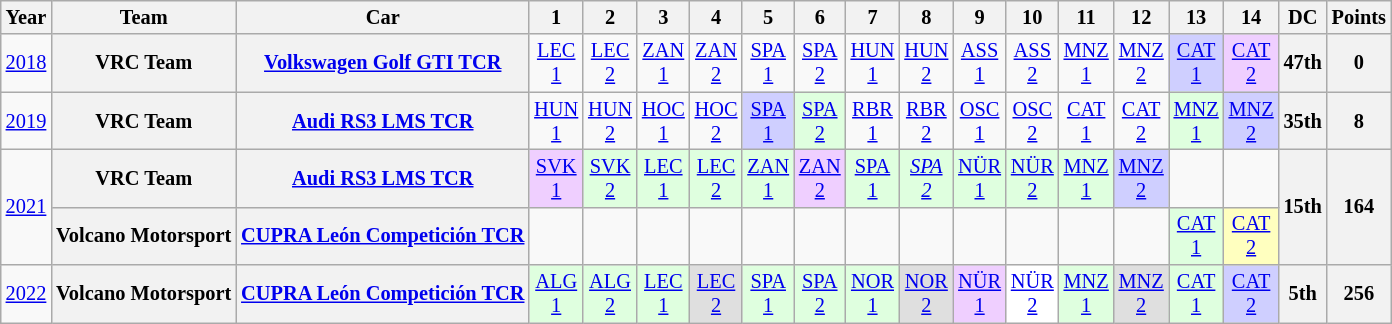<table class="wikitable" style="text-align:center; font-size:85%">
<tr>
<th>Year</th>
<th>Team</th>
<th>Car</th>
<th>1</th>
<th>2</th>
<th>3</th>
<th>4</th>
<th>5</th>
<th>6</th>
<th>7</th>
<th>8</th>
<th>9</th>
<th>10</th>
<th>11</th>
<th>12</th>
<th>13</th>
<th>14</th>
<th>DC</th>
<th>Points</th>
</tr>
<tr>
<td><a href='#'>2018</a></td>
<th>VRC Team</th>
<th><a href='#'>Volkswagen Golf GTI TCR</a></th>
<td><a href='#'>LEC<br>1</a></td>
<td><a href='#'>LEC<br>2</a></td>
<td><a href='#'>ZAN<br>1</a></td>
<td><a href='#'>ZAN<br>2</a></td>
<td><a href='#'>SPA<br>1</a></td>
<td><a href='#'>SPA<br>2</a></td>
<td><a href='#'>HUN<br>1</a></td>
<td><a href='#'>HUN<br>2</a></td>
<td><a href='#'>ASS<br>1</a></td>
<td><a href='#'>ASS<br>2</a></td>
<td><a href='#'>MNZ<br>1</a></td>
<td><a href='#'>MNZ<br>2</a></td>
<td style="background:#cfcfff;"><a href='#'>CAT<br>1</a><br></td>
<td style="background:#efcfff;"><a href='#'>CAT<br>2</a><br></td>
<th>47th</th>
<th>0</th>
</tr>
<tr>
<td><a href='#'>2019</a></td>
<th>VRC Team</th>
<th><a href='#'>Audi RS3 LMS TCR</a></th>
<td><a href='#'>HUN<br>1</a></td>
<td><a href='#'>HUN<br>2</a></td>
<td><a href='#'>HOC<br>1</a></td>
<td><a href='#'>HOC<br>2</a></td>
<td style="background:#cfcfff;"><a href='#'>SPA<br>1</a><br></td>
<td style="background:#dfffdf;"><a href='#'>SPA<br>2</a><br></td>
<td><a href='#'>RBR<br>1</a></td>
<td><a href='#'>RBR<br>2</a></td>
<td><a href='#'>OSC<br>1</a></td>
<td><a href='#'>OSC<br>2</a></td>
<td><a href='#'>CAT<br>1</a></td>
<td><a href='#'>CAT<br>2</a></td>
<td style="background:#dfffdf;"><a href='#'>MNZ<br>1</a><br></td>
<td style="background:#cfcfff;"><a href='#'>MNZ<br>2</a><br></td>
<th>35th</th>
<th>8</th>
</tr>
<tr>
<td rowspan=2><a href='#'>2021</a></td>
<th>VRC Team</th>
<th><a href='#'>Audi RS3 LMS TCR</a></th>
<td style="background:#EFCFFF;"><a href='#'>SVK<br>1</a><br></td>
<td style="background:#DFFFDF;"><a href='#'>SVK<br>2</a><br></td>
<td style="background:#DFFFDF;"><a href='#'>LEC<br>1</a><br></td>
<td style="background:#DFFFDF;"><a href='#'>LEC<br>2</a><br></td>
<td style="background:#DFFFDF;"><a href='#'>ZAN<br>1</a><br></td>
<td style="background:#EFCFFF;"><a href='#'>ZAN<br>2</a><br></td>
<td style="background:#DFFFDF;"><a href='#'>SPA<br>1</a><br></td>
<td style="background:#DFFFDF;"><em><a href='#'>SPA<br>2</a></em><br></td>
<td style="background:#DFFFDF;"><a href='#'>NÜR<br>1</a><br></td>
<td style="background:#DFFFDF;"><a href='#'>NÜR<br>2</a><br></td>
<td style="background:#DFFFDF;"><a href='#'>MNZ<br>1</a><br></td>
<td style="background:#CFCFFF;"><a href='#'>MNZ<br>2</a><br></td>
<td></td>
<td></td>
<th rowspan=2>15th</th>
<th rowspan=2>164</th>
</tr>
<tr>
<th>Volcano Motorsport</th>
<th><a href='#'>CUPRA León Competición TCR</a></th>
<td></td>
<td></td>
<td></td>
<td></td>
<td></td>
<td></td>
<td></td>
<td></td>
<td></td>
<td></td>
<td></td>
<td></td>
<td style="background:#DFFFDF;"><a href='#'>CAT<br>1</a><br></td>
<td style="background:#FFFFBF;"><a href='#'>CAT<br>2</a><br></td>
</tr>
<tr>
<td><a href='#'>2022</a></td>
<th>Volcano Motorsport</th>
<th><a href='#'>CUPRA León Competición TCR</a></th>
<td style="background:#DFFFDF;"><a href='#'>ALG<br>1</a><br></td>
<td style="background:#DFFFDF;"><a href='#'>ALG<br>2</a><br></td>
<td style="background:#DFFFDF;"><a href='#'>LEC<br>1</a><br></td>
<td style="background:#DFDFDF;"><a href='#'>LEC<br>2</a><br></td>
<td style="background:#DFFFDF;"><a href='#'>SPA<br>1</a><br></td>
<td style="background:#DFFFDF;"><a href='#'>SPA<br>2</a><br></td>
<td style="background:#DFFFDF;"><a href='#'>NOR<br>1</a><br></td>
<td style="background:#DFDFDF;"><a href='#'>NOR<br>2</a><br></td>
<td style="background:#EFCFFF;"><a href='#'>NÜR<br>1</a><br></td>
<td style="background:#FFFFFF;"><a href='#'>NÜR<br>2</a><br></td>
<td style="background:#DFFFDF;"><a href='#'>MNZ<br>1</a><br></td>
<td style="background:#DFDFDF;"><a href='#'>MNZ<br>2</a><br></td>
<td style="background:#DFFFDF;"><a href='#'>CAT<br>1</a><br></td>
<td style="background:#CFCFFF;"><a href='#'>CAT<br>2</a><br></td>
<th>5th</th>
<th>256</th>
</tr>
</table>
